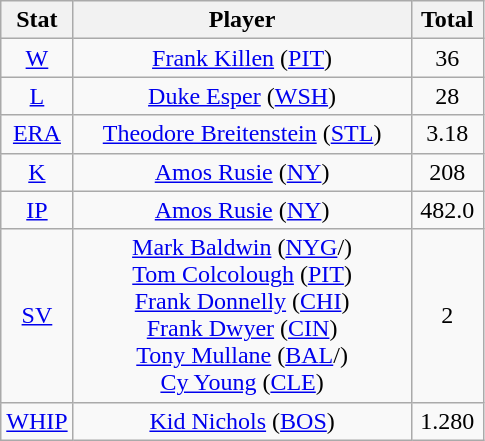<table class="wikitable" style="text-align:center;">
<tr>
<th style="width:15%;">Stat</th>
<th>Player</th>
<th style="width:15%;">Total</th>
</tr>
<tr>
<td><a href='#'>W</a></td>
<td><a href='#'>Frank Killen</a> (<a href='#'>PIT</a>)</td>
<td>36</td>
</tr>
<tr>
<td><a href='#'>L</a></td>
<td><a href='#'>Duke Esper</a> (<a href='#'>WSH</a>)</td>
<td>28</td>
</tr>
<tr>
<td><a href='#'>ERA</a></td>
<td><a href='#'>Theodore Breitenstein</a> (<a href='#'>STL</a>)</td>
<td>3.18</td>
</tr>
<tr>
<td><a href='#'>K</a></td>
<td><a href='#'>Amos Rusie</a> (<a href='#'>NY</a>)</td>
<td>208</td>
</tr>
<tr>
<td><a href='#'>IP</a></td>
<td><a href='#'>Amos Rusie</a> (<a href='#'>NY</a>)</td>
<td>482.0</td>
</tr>
<tr>
<td><a href='#'>SV</a></td>
<td><a href='#'>Mark Baldwin</a> (<a href='#'>NYG</a>/)<br><a href='#'>Tom Colcolough</a> (<a href='#'>PIT</a>)<br><a href='#'>Frank Donnelly</a> (<a href='#'>CHI</a>)<br><a href='#'>Frank Dwyer</a> (<a href='#'>CIN</a>)<br><a href='#'>Tony Mullane</a> (<a href='#'>BAL</a>/)<br><a href='#'>Cy Young</a> (<a href='#'>CLE</a>)</td>
<td>2</td>
</tr>
<tr>
<td><a href='#'>WHIP</a></td>
<td><a href='#'>Kid Nichols</a> (<a href='#'>BOS</a>)</td>
<td>1.280</td>
</tr>
</table>
